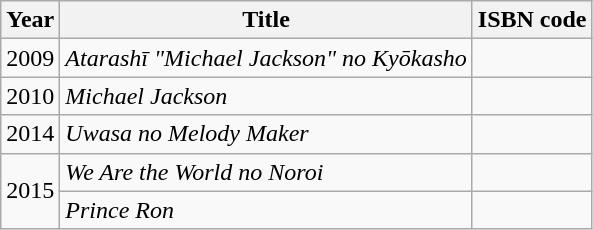<table class="wikitable">
<tr>
<th>Year</th>
<th>Title</th>
<th>ISBN code</th>
</tr>
<tr>
<td>2009</td>
<td><em>Atarashī "Michael Jackson" no Kyōkasho</em></td>
<td></td>
</tr>
<tr>
<td>2010</td>
<td><em>Michael Jackson</em></td>
<td></td>
</tr>
<tr>
<td>2014</td>
<td><em>Uwasa no Melody Maker</em></td>
<td></td>
</tr>
<tr>
<td rowspan="2">2015</td>
<td><em>We Are the World no Noroi</em></td>
<td></td>
</tr>
<tr>
<td><em>Prince Ron</em></td>
<td></td>
</tr>
</table>
